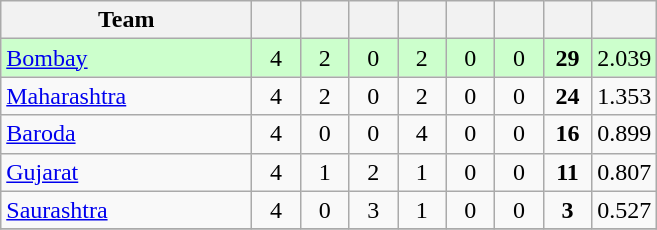<table class="wikitable" style="text-align:center">
<tr>
<th style="width:160px">Team</th>
<th style="width:25px"></th>
<th style="width:25px"></th>
<th style="width:25px"></th>
<th style="width:25px"></th>
<th style="width:25px"></th>
<th style="width:25px"></th>
<th style="width:25px"></th>
<th style="width:25px;"></th>
</tr>
<tr style="background:#cfc;">
<td style="text-align:left"><a href='#'>Bombay</a></td>
<td>4</td>
<td>2</td>
<td>0</td>
<td>2</td>
<td>0</td>
<td>0</td>
<td><strong>29</strong></td>
<td>2.039</td>
</tr>
<tr>
<td style="text-align:left"><a href='#'>Maharashtra</a></td>
<td>4</td>
<td>2</td>
<td>0</td>
<td>2</td>
<td>0</td>
<td>0</td>
<td><strong>24</strong></td>
<td>1.353</td>
</tr>
<tr>
<td style="text-align:left"><a href='#'>Baroda</a></td>
<td>4</td>
<td>0</td>
<td>0</td>
<td>4</td>
<td>0</td>
<td>0</td>
<td><strong>16</strong></td>
<td>0.899</td>
</tr>
<tr>
<td style="text-align:left"><a href='#'>Gujarat</a></td>
<td>4</td>
<td>1</td>
<td>2</td>
<td>1</td>
<td>0</td>
<td>0</td>
<td><strong>11</strong></td>
<td>0.807</td>
</tr>
<tr>
<td style="text-align:left"><a href='#'>Saurashtra</a></td>
<td>4</td>
<td>0</td>
<td>3</td>
<td>1</td>
<td>0</td>
<td>0</td>
<td><strong>3</strong></td>
<td>0.527</td>
</tr>
<tr>
</tr>
</table>
